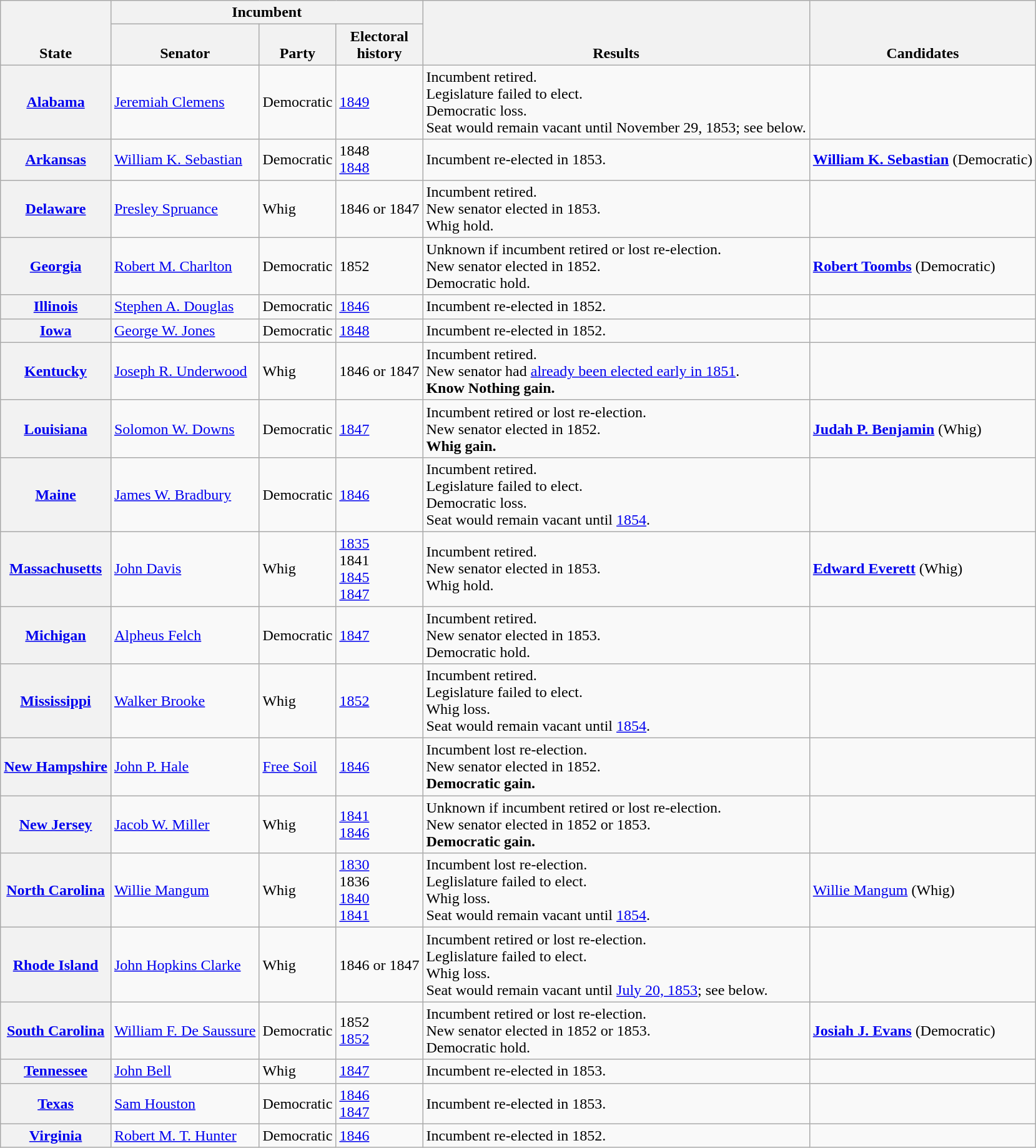<table class=wikitable>
<tr valign=bottom>
<th rowspan=2>State</th>
<th colspan=3>Incumbent</th>
<th rowspan=2>Results</th>
<th rowspan=2>Candidates</th>
</tr>
<tr valign=bottom>
<th>Senator</th>
<th>Party</th>
<th>Electoral<br>history</th>
</tr>
<tr>
<th><a href='#'>Alabama</a></th>
<td><a href='#'>Jeremiah Clemens</a></td>
<td>Democratic</td>
<td nowrap><a href='#'>1849 </a></td>
<td>Incumbent retired.<br>Legislature failed to elect.<br>Democratic loss.<br>Seat would remain vacant until November 29, 1853; see below.</td>
<td nowrap></td>
</tr>
<tr>
<th><a href='#'>Arkansas</a></th>
<td><a href='#'>William K. Sebastian</a></td>
<td>Democratic</td>
<td nowrap>1848 <br><a href='#'>1848 </a></td>
<td>Incumbent re-elected in 1853.</td>
<td nowrap> <strong><a href='#'>William K. Sebastian</a></strong> (Democratic)<br></td>
</tr>
<tr>
<th><a href='#'>Delaware</a></th>
<td><a href='#'>Presley Spruance</a></td>
<td>Whig</td>
<td nowrap>1846 or 1847</td>
<td>Incumbent retired.<br>New senator elected in 1853.<br>Whig hold.</td>
<td nowrap></td>
</tr>
<tr>
<th><a href='#'>Georgia</a></th>
<td><a href='#'>Robert M. Charlton</a></td>
<td>Democratic</td>
<td nowrap>1852 </td>
<td>Unknown if incumbent retired or lost re-election.<br>New senator elected in 1852.<br>Democratic hold.</td>
<td nowrap> <strong><a href='#'>Robert Toombs</a></strong> (Democratic)<br></td>
</tr>
<tr>
<th><a href='#'>Illinois</a></th>
<td><a href='#'>Stephen A. Douglas</a></td>
<td>Democratic</td>
<td nowrap><a href='#'>1846</a></td>
<td>Incumbent re-elected in 1852.</td>
<td nowrap></td>
</tr>
<tr>
<th><a href='#'>Iowa</a></th>
<td><a href='#'>George W. Jones</a></td>
<td>Democratic</td>
<td nowrap><a href='#'>1848</a></td>
<td>Incumbent re-elected in 1852.</td>
<td nowrap><br></td>
</tr>
<tr>
<th><a href='#'>Kentucky</a></th>
<td><a href='#'>Joseph R. Underwood</a></td>
<td>Whig</td>
<td nowrap>1846 or 1847</td>
<td>Incumbent retired.<br>New senator had <a href='#'>already been elected early in 1851</a>.<br><strong>Know Nothing gain.</strong></td>
<td nowrap></td>
</tr>
<tr>
<th><a href='#'>Louisiana</a></th>
<td><a href='#'>Solomon W. Downs</a></td>
<td>Democratic</td>
<td nowrap><a href='#'>1847</a></td>
<td>Incumbent retired or lost re-election.<br>New senator elected in 1852.<br><strong>Whig gain.</strong></td>
<td nowrap> <strong><a href='#'>Judah P. Benjamin</a></strong> (Whig)<br></td>
</tr>
<tr>
<th><a href='#'>Maine</a></th>
<td><a href='#'>James W. Bradbury</a></td>
<td>Democratic</td>
<td nowrap><a href='#'>1846</a></td>
<td>Incumbent retired.<br>Legislature failed to elect.<br>Democratic loss.<br>Seat would remain vacant until <a href='#'>1854</a>.</td>
<td nowrap></td>
</tr>
<tr>
<th><a href='#'>Massachusetts</a></th>
<td><a href='#'>John Davis</a></td>
<td>Whig</td>
<td nowrap><a href='#'>1835</a><br>1841 <br><a href='#'>1845 </a><br><a href='#'>1847</a></td>
<td>Incumbent retired.<br>New senator elected in 1853.<br>Whig hold.</td>
<td nowrap> <strong><a href='#'>Edward Everett</a></strong> (Whig)<br></td>
</tr>
<tr>
<th><a href='#'>Michigan</a></th>
<td><a href='#'>Alpheus Felch</a></td>
<td>Democratic</td>
<td nowrap><a href='#'>1847</a></td>
<td>Incumbent retired.<br>New senator elected in 1853.<br>Democratic hold.</td>
<td nowrap></td>
</tr>
<tr>
<th><a href='#'>Mississippi</a></th>
<td><a href='#'>Walker Brooke</a></td>
<td>Whig</td>
<td nowrap><a href='#'>1852 </a></td>
<td>Incumbent retired.<br>Legislature failed to elect.<br>Whig loss.<br>Seat would remain vacant until <a href='#'>1854</a>.</td>
<td nowrap></td>
</tr>
<tr>
<th><a href='#'>New Hampshire</a></th>
<td><a href='#'>John P. Hale</a></td>
<td><a href='#'>Free Soil</a></td>
<td nowrap><a href='#'>1846</a></td>
<td>Incumbent lost re-election.<br>New senator elected in 1852.<br><strong>Democratic gain.</strong></td>
<td nowrap></td>
</tr>
<tr>
<th><a href='#'>New Jersey</a></th>
<td><a href='#'>Jacob W. Miller</a></td>
<td>Whig</td>
<td nowrap><a href='#'>1841</a><br><a href='#'>1846</a></td>
<td>Unknown if incumbent retired or lost re-election.<br>New senator elected in 1852 or 1853.<br><strong>Democratic gain.</strong></td>
<td nowrap></td>
</tr>
<tr>
<th><a href='#'>North Carolina</a></th>
<td><a href='#'>Willie Mangum</a></td>
<td>Whig</td>
<td nowrap><a href='#'>1830</a><br>1836 <br><a href='#'>1840 </a><br><a href='#'>1841</a></td>
<td>Incumbent lost re-election.<br>Leglislature failed to elect.<br>Whig loss.<br>Seat would remain vacant until <a href='#'>1854</a>.</td>
<td nowrap><a href='#'>Willie Mangum</a> (Whig)<br></td>
</tr>
<tr>
<th><a href='#'>Rhode Island</a></th>
<td><a href='#'>John Hopkins Clarke</a></td>
<td>Whig</td>
<td nowrap>1846 or 1847</td>
<td>Incumbent retired or lost re-election.<br>Leglislature failed to elect.<br>Whig loss.<br>Seat would remain vacant until <a href='#'>July 20, 1853</a>; see below.</td>
<td nowrap></td>
</tr>
<tr>
<th><a href='#'>South Carolina</a></th>
<td><a href='#'>William F. De Saussure</a></td>
<td>Democratic</td>
<td nowrap>1852 <br><a href='#'>1852 </a></td>
<td>Incumbent retired or lost re-election.<br>New senator elected in 1852 or 1853.<br>Democratic hold.</td>
<td nowrap> <strong><a href='#'>Josiah J. Evans</a></strong> (Democratic)<br></td>
</tr>
<tr>
<th><a href='#'>Tennessee</a></th>
<td><a href='#'>John Bell</a></td>
<td>Whig</td>
<td nowrap><a href='#'>1847</a></td>
<td>Incumbent re-elected in 1853.</td>
<td nowrap></td>
</tr>
<tr>
<th><a href='#'>Texas</a></th>
<td><a href='#'>Sam Houston</a></td>
<td>Democratic</td>
<td nowrap><a href='#'>1846</a><br><a href='#'>1847</a></td>
<td>Incumbent re-elected in 1853.</td>
<td nowrap></td>
</tr>
<tr>
<th><a href='#'>Virginia</a></th>
<td><a href='#'>Robert M. T. Hunter</a></td>
<td>Democratic</td>
<td nowrap><a href='#'>1846</a></td>
<td>Incumbent re-elected in 1852.</td>
<td nowrap></td>
</tr>
</table>
